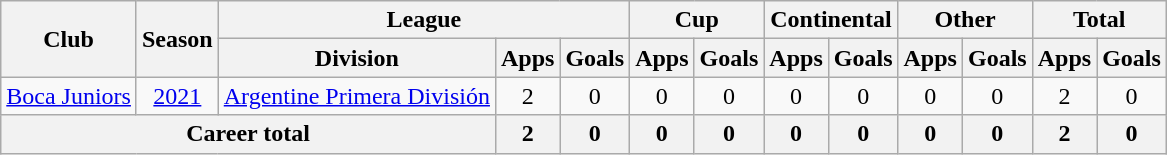<table class="wikitable" style="text-align: center">
<tr>
<th rowspan="2">Club</th>
<th rowspan="2">Season</th>
<th colspan="3">League</th>
<th colspan="2">Cup</th>
<th colspan="2">Continental</th>
<th colspan="2">Other</th>
<th colspan="2">Total</th>
</tr>
<tr>
<th>Division</th>
<th>Apps</th>
<th>Goals</th>
<th>Apps</th>
<th>Goals</th>
<th>Apps</th>
<th>Goals</th>
<th>Apps</th>
<th>Goals</th>
<th>Apps</th>
<th>Goals</th>
</tr>
<tr>
<td><a href='#'>Boca Juniors</a></td>
<td><a href='#'>2021</a></td>
<td><a href='#'>Argentine Primera División</a></td>
<td>2</td>
<td>0</td>
<td>0</td>
<td>0</td>
<td>0</td>
<td>0</td>
<td>0</td>
<td>0</td>
<td>2</td>
<td>0</td>
</tr>
<tr>
<th colspan=3>Career total</th>
<th>2</th>
<th>0</th>
<th>0</th>
<th>0</th>
<th>0</th>
<th>0</th>
<th>0</th>
<th>0</th>
<th>2</th>
<th>0</th>
</tr>
</table>
